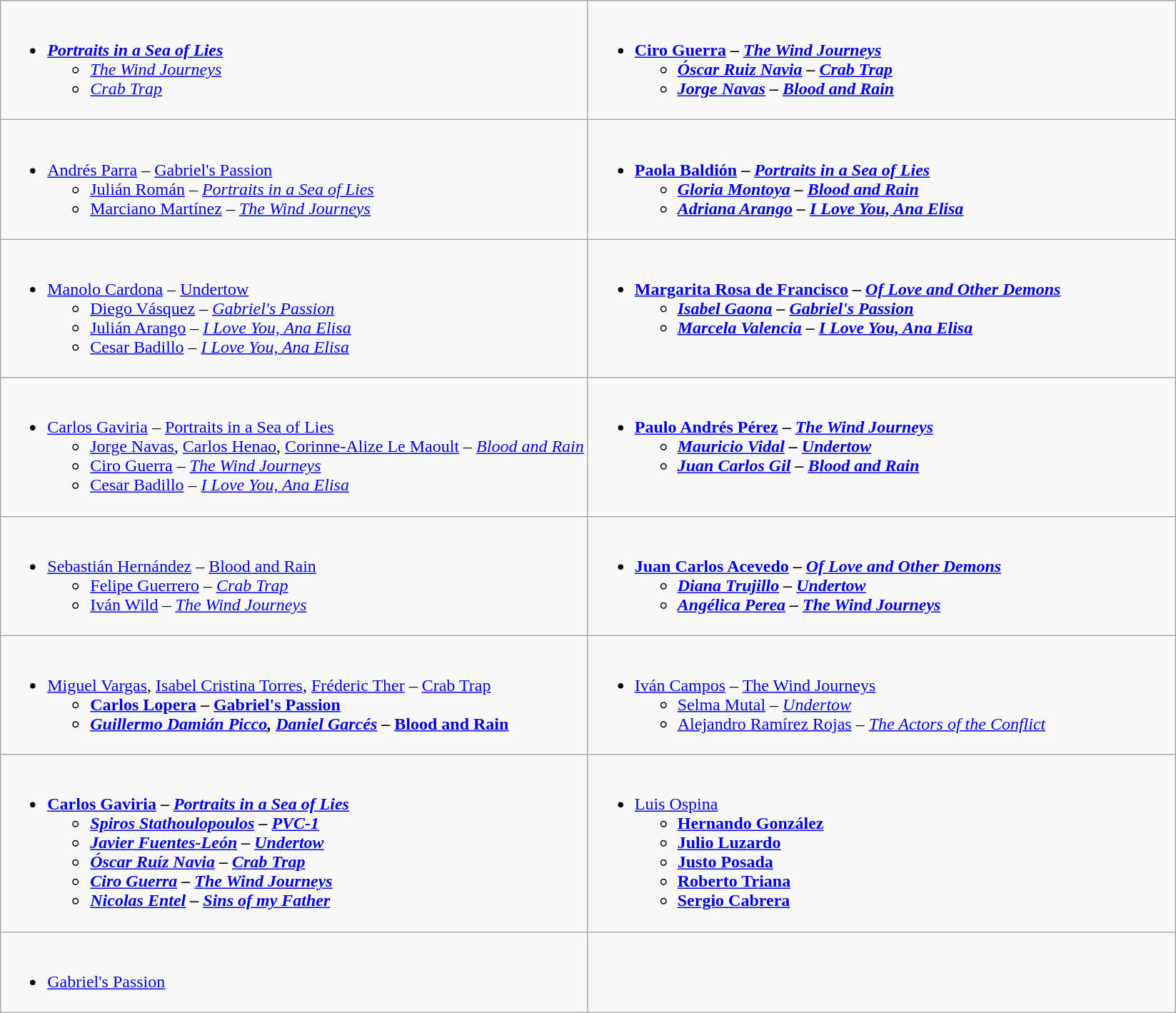<table class=wikitable>
<tr>
<td valign="top" width="50%"><br><ul><li><strong><em><a href='#'>Portraits in a Sea of Lies</a></em></strong><ul><li><em><a href='#'>The Wind Journeys</a></em></li><li><em><a href='#'>Crab Trap</a></em></li></ul></li></ul></td>
<td valign="top" width="50%"><br><ul><li><strong><a href='#'>Ciro Guerra</a> – <em><a href='#'>The Wind Journeys</a><strong><em><ul><li><a href='#'>Óscar Ruiz Navia</a> – </em><a href='#'>Crab Trap</a><em></li><li><a href='#'>Jorge Navas</a> – </em><a href='#'>Blood and Rain</a><em></li></ul></li></ul></td>
</tr>
<tr>
<td valign="top" width="50%"><br><ul><li></strong><a href='#'>Andrés Parra</a> – </em><a href='#'>Gabriel's Passion</a></em></strong><ul><li><a href='#'>Julián Román</a> – <em><a href='#'>Portraits in a Sea of Lies</a></em></li><li><a href='#'>Marciano Martínez</a> – <em><a href='#'>The Wind Journeys</a></em></li></ul></li></ul></td>
<td valign="top" width="50%"><br><ul><li><strong><a href='#'>Paola Baldión</a> – <em><a href='#'>Portraits in a Sea of Lies</a><strong><em><ul><li><a href='#'>Gloria Montoya</a> – </em><a href='#'>Blood and Rain</a><em></li><li><a href='#'>Adriana Arango</a> – </em><a href='#'>I Love You, Ana Elisa</a><em></li></ul></li></ul></td>
</tr>
<tr>
<td valign="top" width="50%"><br><ul><li></strong><a href='#'>Manolo Cardona</a> – </em><a href='#'>Undertow</a></em></strong><ul><li><a href='#'>Diego Vásquez</a> – <em><a href='#'>Gabriel's Passion</a></em></li><li><a href='#'>Julián Arango</a> – <em><a href='#'>I Love You, Ana Elisa</a></em></li><li><a href='#'>Cesar Badillo</a> – <em><a href='#'>I Love You, Ana Elisa</a></em></li></ul></li></ul></td>
<td valign="top" width="50%"><br><ul><li><strong><a href='#'>Margarita Rosa de Francisco</a> – <em><a href='#'>Of Love and Other Demons</a><strong><em><ul><li><a href='#'>Isabel Gaona</a> – </em><a href='#'>Gabriel's Passion</a><em></li><li><a href='#'>Marcela Valencia</a> – </em><a href='#'>I Love You, Ana Elisa</a><em></li></ul></li></ul></td>
</tr>
<tr>
<td valign="top" width="50%"><br><ul><li></strong><a href='#'>Carlos Gaviria</a> – </em><a href='#'>Portraits in a Sea of Lies</a></em></strong><ul><li><a href='#'>Jorge Navas</a>, <a href='#'>Carlos Henao</a>, <a href='#'>Corinne-Alize Le Maoult</a> – <em><a href='#'>Blood and Rain</a></em></li><li><a href='#'>Ciro Guerra</a> – <em><a href='#'>The Wind Journeys</a></em></li><li><a href='#'>Cesar Badillo</a> – <em><a href='#'>I Love You, Ana Elisa</a></em></li></ul></li></ul></td>
<td valign="top" width="50%"><br><ul><li><strong><a href='#'>Paulo Andrés Pérez</a> – <em><a href='#'>The Wind Journeys</a><strong><em><ul><li><a href='#'>Mauricio Vidal</a> – </em><a href='#'>Undertow</a><em></li><li><a href='#'>Juan Carlos Gil</a> – </em><a href='#'>Blood and Rain</a><em></li></ul></li></ul></td>
</tr>
<tr>
<td valign="top" width="50%"><br><ul><li></strong><a href='#'>Sebastián Hernández</a> – </em><a href='#'>Blood and Rain</a></em></strong><ul><li><a href='#'>Felipe Guerrero</a> – <em><a href='#'>Crab Trap</a></em></li><li><a href='#'>Iván Wild</a> – <em><a href='#'>The Wind Journeys</a></em></li></ul></li></ul></td>
<td valign="top" width="50%"><br><ul><li><strong><a href='#'>Juan Carlos Acevedo</a> – <em><a href='#'>Of Love and Other Demons</a><strong><em><ul><li><a href='#'>Diana Trujillo</a> – </em><a href='#'>Undertow</a><em></li><li><a href='#'>Angélica Perea</a> – </em><a href='#'>The Wind Journeys</a><em></li></ul></li></ul></td>
</tr>
<tr>
<td valign="top" width="50%"><br><ul><li></strong><a href='#'>Miguel Vargas</a>, <a href='#'>Isabel Cristina Torres</a>, <a href='#'>Fréderic Ther</a> – <a href='#'>Crab Trap</a><strong><ul><li><a href='#'>Carlos Lopera</a> – </em><a href='#'>Gabriel's Passion</a><em></li><li><a href='#'>Guillermo Damián Picco</a>, <a href='#'>Daniel Garcés</a> – </em><a href='#'>Blood and Rain</a><em></li></ul></li></ul></td>
<td valign="top" width="50%"><br><ul><li></strong><a href='#'>Iván Campos</a> – </em><a href='#'>The Wind Journeys</a></em></strong><ul><li><a href='#'>Selma Mutal</a> – <em><a href='#'>Undertow</a></em></li><li><a href='#'>Alejandro Ramírez Rojas</a> – <em><a href='#'>The Actors of the Conflict</a></em></li></ul></li></ul></td>
</tr>
<tr>
<td valign="top" width="50%"><br><ul><li><strong><a href='#'>Carlos Gaviria</a> – <em><a href='#'>Portraits in a Sea of Lies</a><strong><em><ul><li><a href='#'>Spiros Stathoulopoulos</a> – </em><a href='#'>PVC-1</a><em></li><li><a href='#'>Javier Fuentes-León</a> – </em><a href='#'>Undertow</a><em></li><li><a href='#'>Óscar Ruíz Navia</a> – </em><a href='#'>Crab Trap</a><em></li><li><a href='#'>Ciro Guerra</a> – </em><a href='#'>The Wind Journeys</a><em></li><li><a href='#'>Nicolas Entel</a> – </em><a href='#'>Sins of my Father</a><em></li></ul></li></ul></td>
<td valign="top" width="50%"><br><ul><li></strong><a href='#'>Luis Ospina</a><strong><ul><li><a href='#'>Hernando González</a></li><li><a href='#'>Julio Luzardo</a></li><li><a href='#'>Justo Posada</a></li><li><a href='#'>Roberto Triana</a></li><li><a href='#'>Sergio Cabrera</a></li></ul></li></ul></td>
</tr>
<tr>
<td valign="top" width="50%"><br><ul><li></strong><a href='#'>Gabriel's Passion</a><strong></li></ul></td>
</tr>
</table>
